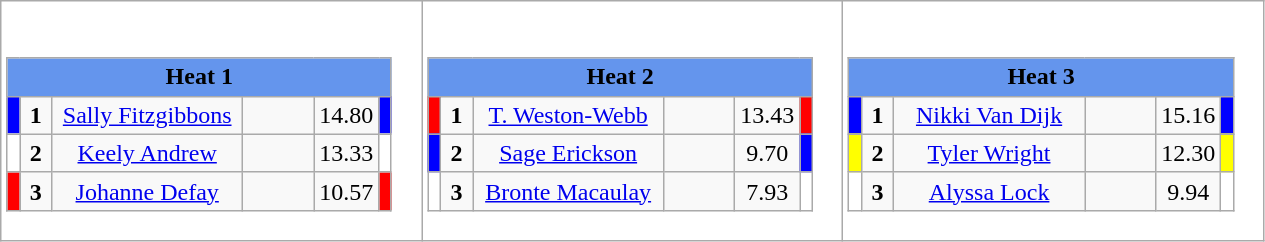<table class="wikitable" style="background:#fff;">
<tr>
<td><div><br><table class="wikitable">
<tr>
<td colspan="6"  style="text-align:center; background:#6495ed;"><strong>Heat 1</strong></td>
</tr>
<tr>
<td style="width:01px; background: #00f;"></td>
<td style="width:14px; text-align:center;"><strong>1</strong></td>
<td style="width:120px; text-align:center;"><a href='#'>Sally Fitzgibbons</a></td>
<td style="width:40px; text-align:center;"></td>
<td style="width:20px; text-align:center;">14.80</td>
<td style="width:01px; background: #00f;"></td>
</tr>
<tr>
<td style="width:01px; background: #fff;"></td>
<td style="width:14px; text-align:center;"><strong>2</strong></td>
<td style="width:120px; text-align:center;"><a href='#'>Keely Andrew</a></td>
<td style="width:40px; text-align:center;"></td>
<td style="width:20px; text-align:center;">13.33</td>
<td style="width:01px; background: #fff;"></td>
</tr>
<tr>
<td style="width:01px; background: #f00;"></td>
<td style="width:14px; text-align:center;"><strong>3</strong></td>
<td style="width:120px; text-align:center;"><a href='#'>Johanne Defay</a></td>
<td style="width:40px; text-align:center;"></td>
<td style="width:20px; text-align:center;">10.57</td>
<td style="width:01px; background: #f00;"></td>
</tr>
</table>
</div></td>
<td><div><br><table class="wikitable">
<tr>
<td colspan="6"  style="text-align:center; background:#6495ed;"><strong>Heat 2</strong></td>
</tr>
<tr>
<td style="width:01px; background: #f00;"></td>
<td style="width:14px; text-align:center;"><strong>1</strong></td>
<td style="width:120px; text-align:center;"><a href='#'>T. Weston-Webb</a></td>
<td style="width:40px; text-align:center;"></td>
<td style="width:20px; text-align:center;">13.43</td>
<td style="width:01px; background: #f00;"></td>
</tr>
<tr>
<td style="width:01px; background: #00f;"></td>
<td style="width:14px; text-align:center;"><strong>2</strong></td>
<td style="width:120px; text-align:center;"><a href='#'>Sage Erickson</a></td>
<td style="width:40px; text-align:center;"></td>
<td style="width:20px; text-align:center;">9.70</td>
<td style="width:01px; background: #00f;"></td>
</tr>
<tr>
<td style="width:01px; background: #fff;"></td>
<td style="width:14px; text-align:center;"><strong>3</strong></td>
<td style="width:120px; text-align:center;"><a href='#'>Bronte Macaulay</a></td>
<td style="width:40px; text-align:center;"></td>
<td style="width:20px; text-align:center;">7.93</td>
<td style="width:01px; background: #fff;"></td>
</tr>
</table>
</div></td>
<td><div><br><table class="wikitable">
<tr>
<td colspan="6"  style="text-align:center; background:#6495ed;"><strong>Heat 3</strong></td>
</tr>
<tr>
<td style="width:01px; background: #00f;"></td>
<td style="width:14px; text-align:center;"><strong>1</strong></td>
<td style="width:120px; text-align:center;"><a href='#'>Nikki Van Dijk</a></td>
<td style="width:40px; text-align:center;"></td>
<td style="width:20px; text-align:center;">15.16</td>
<td style="width:01px; background: #00f;"></td>
</tr>
<tr>
<td style="width:01px; background: #ff0;"></td>
<td style="width:14px; text-align:center;"><strong>2</strong></td>
<td style="width:120px; text-align:center;"><a href='#'>Tyler Wright</a></td>
<td style="width:40px; text-align:center;"></td>
<td style="width:20px; text-align:center;">12.30</td>
<td style="width:01px; background: #ff0;"></td>
</tr>
<tr>
<td style="width:01px; background: #fff;"></td>
<td style="width:14px; text-align:center;"><strong>3</strong></td>
<td style="width:120px; text-align:center;"><a href='#'>Alyssa Lock</a></td>
<td style="width:40px; text-align:center;"></td>
<td style="width:20px; text-align:center;">9.94</td>
<td style="width:01px; background: #fff;"></td>
</tr>
</table>
</div></td>
</tr>
</table>
